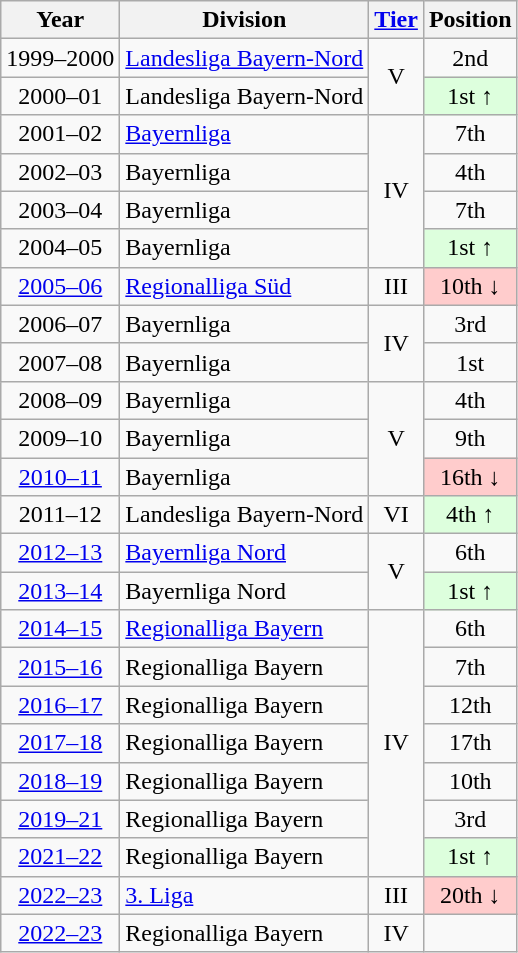<table class="wikitable">
<tr>
<th>Year</th>
<th>Division</th>
<th><a href='#'>Tier</a></th>
<th>Position</th>
</tr>
<tr align="center">
<td>1999–2000</td>
<td align="left"><a href='#'>Landesliga Bayern-Nord</a></td>
<td rowspan=2>V</td>
<td>2nd</td>
</tr>
<tr align="center">
<td>2000–01</td>
<td align="left">Landesliga Bayern-Nord</td>
<td bgcolor="#ddffdd">1st ↑</td>
</tr>
<tr align="center">
<td>2001–02</td>
<td align="left"><a href='#'>Bayernliga</a></td>
<td rowspan=4>IV</td>
<td>7th</td>
</tr>
<tr align="center">
<td>2002–03</td>
<td align="left">Bayernliga</td>
<td>4th</td>
</tr>
<tr align="center">
<td>2003–04</td>
<td align="left">Bayernliga</td>
<td>7th</td>
</tr>
<tr align="center">
<td>2004–05</td>
<td align="left">Bayernliga</td>
<td bgcolor="#ddffdd">1st ↑</td>
</tr>
<tr align="center">
<td><a href='#'>2005–06</a></td>
<td align="left"><a href='#'>Regionalliga Süd</a></td>
<td>III</td>
<td bgcolor="#ffcccc">10th ↓</td>
</tr>
<tr align="center">
<td>2006–07</td>
<td align="left">Bayernliga</td>
<td rowspan=2>IV</td>
<td>3rd</td>
</tr>
<tr align="center">
<td>2007–08</td>
<td align="left">Bayernliga</td>
<td>1st</td>
</tr>
<tr align="center">
<td>2008–09</td>
<td align="left">Bayernliga</td>
<td rowspan=3>V</td>
<td>4th</td>
</tr>
<tr align="center">
<td>2009–10</td>
<td align="left">Bayernliga</td>
<td>9th</td>
</tr>
<tr align="center">
<td><a href='#'>2010–11</a></td>
<td align="left">Bayernliga</td>
<td bgcolor="#ffcccc">16th ↓</td>
</tr>
<tr align="center">
<td>2011–12</td>
<td align="left">Landesliga Bayern-Nord</td>
<td>VI</td>
<td bgcolor="#ddffdd">4th ↑</td>
</tr>
<tr align="center">
<td><a href='#'>2012–13</a></td>
<td align="left"><a href='#'>Bayernliga Nord</a></td>
<td rowspan=2>V</td>
<td>6th</td>
</tr>
<tr align="center">
<td><a href='#'>2013–14</a></td>
<td align="left">Bayernliga Nord</td>
<td bgcolor="#ddffdd">1st ↑</td>
</tr>
<tr align="center">
<td><a href='#'>2014–15</a></td>
<td align="left"><a href='#'>Regionalliga Bayern</a></td>
<td rowspan=7>IV</td>
<td>6th</td>
</tr>
<tr align="center">
<td><a href='#'>2015–16</a></td>
<td align="left">Regionalliga Bayern</td>
<td>7th</td>
</tr>
<tr align="center">
<td><a href='#'>2016–17</a></td>
<td align="left">Regionalliga Bayern</td>
<td>12th</td>
</tr>
<tr align="center">
<td><a href='#'>2017–18</a></td>
<td align="left">Regionalliga Bayern</td>
<td>17th</td>
</tr>
<tr align="center">
<td><a href='#'>2018–19</a></td>
<td align="left">Regionalliga Bayern</td>
<td>10th</td>
</tr>
<tr align="center">
<td><a href='#'>2019–21</a></td>
<td align="left">Regionalliga Bayern</td>
<td>3rd</td>
</tr>
<tr align="center">
<td><a href='#'>2021–22</a></td>
<td align="left">Regionalliga Bayern</td>
<td bgcolor="#ddffdd">1st ↑</td>
</tr>
<tr align="center">
<td><a href='#'>2022–23</a></td>
<td align="left"><a href='#'>3. Liga</a></td>
<td rowspan=1>III</td>
<td bgcolor="#ffcccc">20th ↓</td>
</tr>
<tr align="center">
<td><a href='#'>2022–23</a></td>
<td align="left">Regionalliga Bayern</td>
<td>IV</td>
<td></td>
</tr>
</table>
